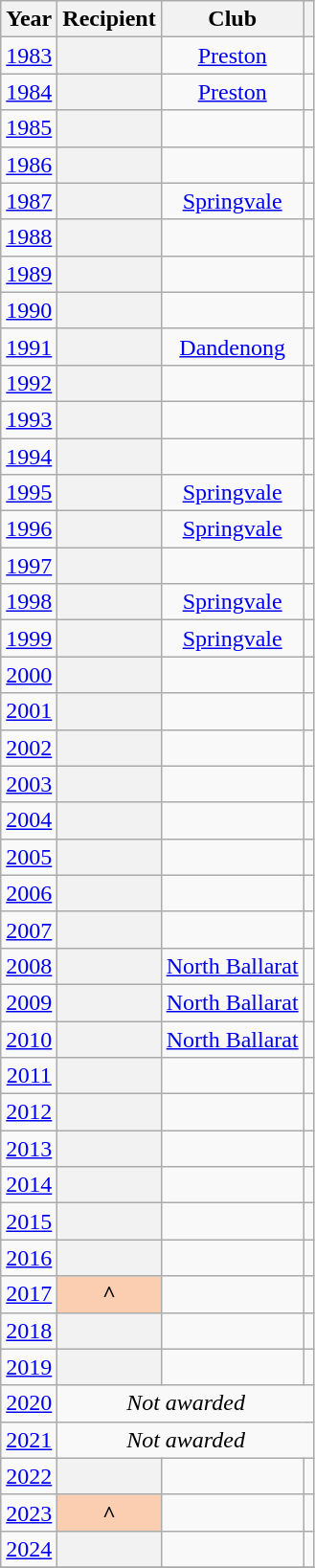<table class="wikitable sortable plainrowheaders" style="text-align:center;">
<tr>
<th scope=col>Year</th>
<th scope=col>Recipient</th>
<th scope=col>Club</th>
<th scope=col class="unsortable"></th>
</tr>
<tr>
<td><a href='#'>1983</a></td>
<th scope=row></th>
<td><a href='#'>Preston</a></td>
<td></td>
</tr>
<tr>
<td><a href='#'>1984</a></td>
<th scope=row></th>
<td><a href='#'>Preston</a></td>
<td></td>
</tr>
<tr>
<td><a href='#'>1985</a></td>
<th scope=row></th>
<td></td>
<td></td>
</tr>
<tr>
<td><a href='#'>1986</a></td>
<th scope=row></th>
<td></td>
<td></td>
</tr>
<tr>
<td><a href='#'>1987</a></td>
<th scope=row></th>
<td><a href='#'>Springvale</a></td>
<td></td>
</tr>
<tr>
<td><a href='#'>1988</a></td>
<th scope=row></th>
<td></td>
<td></td>
</tr>
<tr>
<td><a href='#'>1989</a></td>
<th scope=row></th>
<td></td>
<td></td>
</tr>
<tr>
<td><a href='#'>1990</a></td>
<th scope=row></th>
<td></td>
<td></td>
</tr>
<tr>
<td><a href='#'>1991</a></td>
<th scope=row></th>
<td><a href='#'>Dandenong</a></td>
<td></td>
</tr>
<tr>
<td><a href='#'>1992</a></td>
<th scope=row></th>
<td></td>
<td></td>
</tr>
<tr>
<td><a href='#'>1993</a></td>
<th scope=row></th>
<td></td>
<td></td>
</tr>
<tr>
<td><a href='#'>1994</a></td>
<th scope=row></th>
<td></td>
<td></td>
</tr>
<tr>
<td><a href='#'>1995</a></td>
<th scope=row></th>
<td><a href='#'>Springvale</a></td>
<td></td>
</tr>
<tr>
<td><a href='#'>1996</a></td>
<th scope=row></th>
<td><a href='#'>Springvale</a></td>
<td></td>
</tr>
<tr>
<td><a href='#'>1997</a></td>
<th scope=row></th>
<td></td>
<td></td>
</tr>
<tr>
<td><a href='#'>1998</a></td>
<th scope=row></th>
<td><a href='#'>Springvale</a></td>
<td></td>
</tr>
<tr>
<td><a href='#'>1999</a></td>
<th scope=row></th>
<td><a href='#'>Springvale</a></td>
<td></td>
</tr>
<tr>
<td><a href='#'>2000</a></td>
<th scope=row></th>
<td></td>
<td></td>
</tr>
<tr>
<td><a href='#'>2001</a></td>
<th scope=row></th>
<td></td>
<td></td>
</tr>
<tr>
<td><a href='#'>2002</a></td>
<th scope=row></th>
<td></td>
<td></td>
</tr>
<tr>
<td><a href='#'>2003</a></td>
<th scope=row></th>
<td></td>
<td></td>
</tr>
<tr>
<td><a href='#'>2004</a></td>
<th scope=row></th>
<td></td>
<td></td>
</tr>
<tr>
<td><a href='#'>2005</a></td>
<th scope=row></th>
<td></td>
<td></td>
</tr>
<tr>
<td><a href='#'>2006</a></td>
<th scope=row></th>
<td></td>
<td></td>
</tr>
<tr>
<td><a href='#'>2007</a></td>
<th scope=row></th>
<td></td>
<td></td>
</tr>
<tr>
<td><a href='#'>2008</a></td>
<th scope=row></th>
<td><a href='#'>North Ballarat</a></td>
<td></td>
</tr>
<tr>
<td><a href='#'>2009</a></td>
<th scope=row></th>
<td><a href='#'>North Ballarat</a></td>
<td></td>
</tr>
<tr>
<td><a href='#'>2010</a></td>
<th scope=row></th>
<td><a href='#'>North Ballarat</a></td>
<td></td>
</tr>
<tr>
<td><a href='#'>2011</a></td>
<th scope=row></th>
<td></td>
<td></td>
</tr>
<tr>
<td><a href='#'>2012</a></td>
<th scope=row></th>
<td></td>
<td></td>
</tr>
<tr>
<td><a href='#'>2013</a></td>
<th scope=row></th>
<td></td>
<td></td>
</tr>
<tr>
<td><a href='#'>2014</a></td>
<th scope=row></th>
<td></td>
<td></td>
</tr>
<tr>
<td><a href='#'>2015</a></td>
<th scope=row></th>
<td></td>
<td></td>
</tr>
<tr>
<td><a href='#'>2016</a></td>
<th scope=row></th>
<td></td>
<td></td>
</tr>
<tr>
<td><a href='#'>2017</a></td>
<th scope=row style="background:#FBCEB1;">^</th>
<td></td>
<td></td>
</tr>
<tr>
<td><a href='#'>2018</a></td>
<th scope=row></th>
<td></td>
<td></td>
</tr>
<tr>
<td><a href='#'>2019</a></td>
<th scope=row></th>
<td></td>
<td></td>
</tr>
<tr>
<td><a href='#'>2020</a></td>
<td colspan=3><em>Not awarded</em></td>
</tr>
<tr>
<td><a href='#'>2021</a></td>
<td colspan=3><em>Not awarded</em></td>
</tr>
<tr>
<td><a href='#'>2022</a></td>
<th scope=row></th>
<td></td>
<td></td>
</tr>
<tr>
<td><a href='#'>2023</a></td>
<th scope=row style="background:#FBCEB1;">^</th>
<td></td>
<td></td>
</tr>
<tr>
<td><a href='#'>2024</a></td>
<th scope=row></th>
<td></td>
<td></td>
</tr>
<tr>
</tr>
</table>
